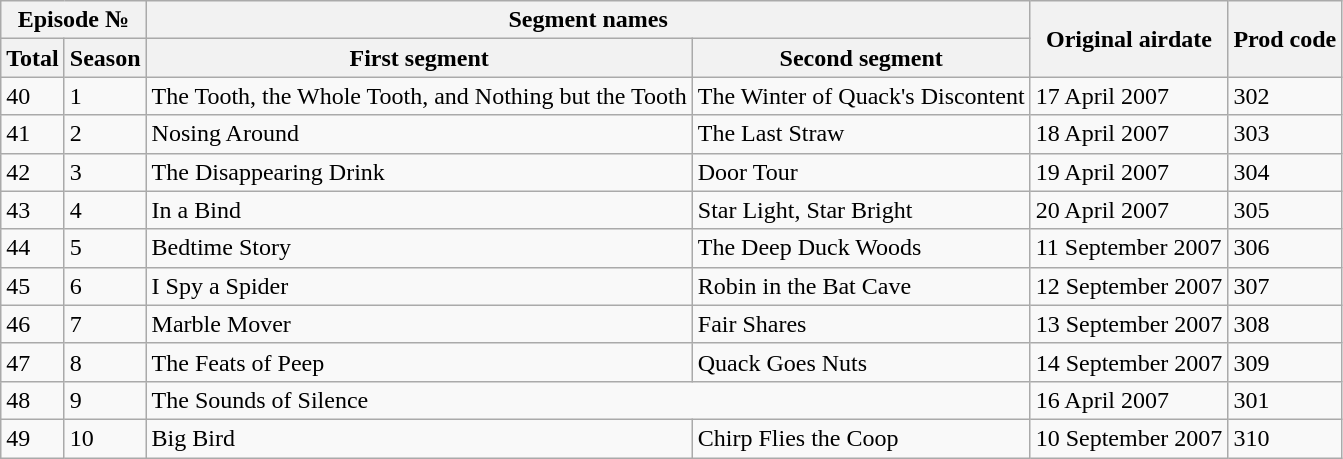<table class="wikitable">
<tr>
<th colspan="2">Episode №</th>
<th colspan="2">Segment names</th>
<th rowspan="2">Original airdate</th>
<th rowspan="2">Prod code</th>
</tr>
<tr>
<th>Total</th>
<th>Season</th>
<th>First segment</th>
<th>Second segment</th>
</tr>
<tr>
<td>40</td>
<td>1</td>
<td>The Tooth, the Whole Tooth, and Nothing but the Tooth</td>
<td>The Winter of Quack's Discontent</td>
<td>17 April 2007</td>
<td>302</td>
</tr>
<tr>
<td>41</td>
<td>2</td>
<td>Nosing Around</td>
<td>The Last Straw</td>
<td>18 April 2007</td>
<td>303</td>
</tr>
<tr>
<td>42</td>
<td>3</td>
<td>The Disappearing Drink</td>
<td>Door Tour</td>
<td>19 April 2007</td>
<td>304</td>
</tr>
<tr>
<td>43</td>
<td>4</td>
<td>In a Bind</td>
<td>Star Light, Star Bright</td>
<td>20 April 2007</td>
<td>305</td>
</tr>
<tr>
<td>44</td>
<td>5</td>
<td>Bedtime Story</td>
<td>The Deep Duck Woods</td>
<td>11 September 2007</td>
<td>306</td>
</tr>
<tr>
<td>45</td>
<td>6</td>
<td>I Spy a Spider</td>
<td>Robin in the Bat Cave</td>
<td>12 September 2007</td>
<td>307</td>
</tr>
<tr>
<td>46</td>
<td>7</td>
<td>Marble Mover</td>
<td>Fair Shares</td>
<td>13 September 2007</td>
<td>308</td>
</tr>
<tr>
<td>47</td>
<td>8</td>
<td>The Feats of Peep</td>
<td>Quack Goes Nuts</td>
<td>14 September 2007</td>
<td>309</td>
</tr>
<tr>
<td>48</td>
<td>9</td>
<td colspan="2">The Sounds of Silence</td>
<td>16 April 2007</td>
<td>301</td>
</tr>
<tr>
<td>49</td>
<td>10</td>
<td>Big Bird</td>
<td>Chirp Flies the Coop</td>
<td>10 September 2007</td>
<td>310</td>
</tr>
</table>
